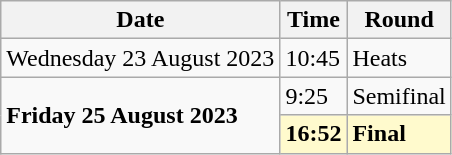<table class="wikitable">
<tr>
<th>Date</th>
<th>Time</th>
<th>Round</th>
</tr>
<tr>
<td>Wednesday 23 August 2023</td>
<td>10:45</td>
<td>Heats</td>
</tr>
<tr>
<td rowspan=2><strong>Friday 25 August 2023</strong></td>
<td>9:25</td>
<td>Semifinal</td>
</tr>
<tr>
<td style=background:lemonchiffon><strong>16:52</strong></td>
<td style=background:lemonchiffon><strong>Final</strong></td>
</tr>
</table>
